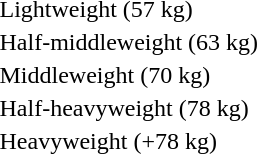<table>
<tr>
<td rowspan=2>Lightweight (57 kg)</td>
<td rowspan=2></td>
<td rowspan=2></td>
<td></td>
</tr>
<tr>
<td></td>
</tr>
<tr>
<td rowspan=2>Half-middleweight (63 kg)</td>
<td rowspan=2></td>
<td rowspan=2></td>
<td></td>
</tr>
<tr>
<td></td>
</tr>
<tr>
<td rowspan=2>Middleweight (70 kg)</td>
<td rowspan=2></td>
<td rowspan=2></td>
<td></td>
</tr>
<tr>
<td></td>
</tr>
<tr>
<td rowspan=2>Half-heavyweight (78 kg)</td>
<td rowspan=2></td>
<td rowspan=2></td>
<td></td>
</tr>
<tr>
<td></td>
</tr>
<tr>
<td>Heavyweight (+78 kg)</td>
<td></td>
<td></td>
<td></td>
</tr>
</table>
